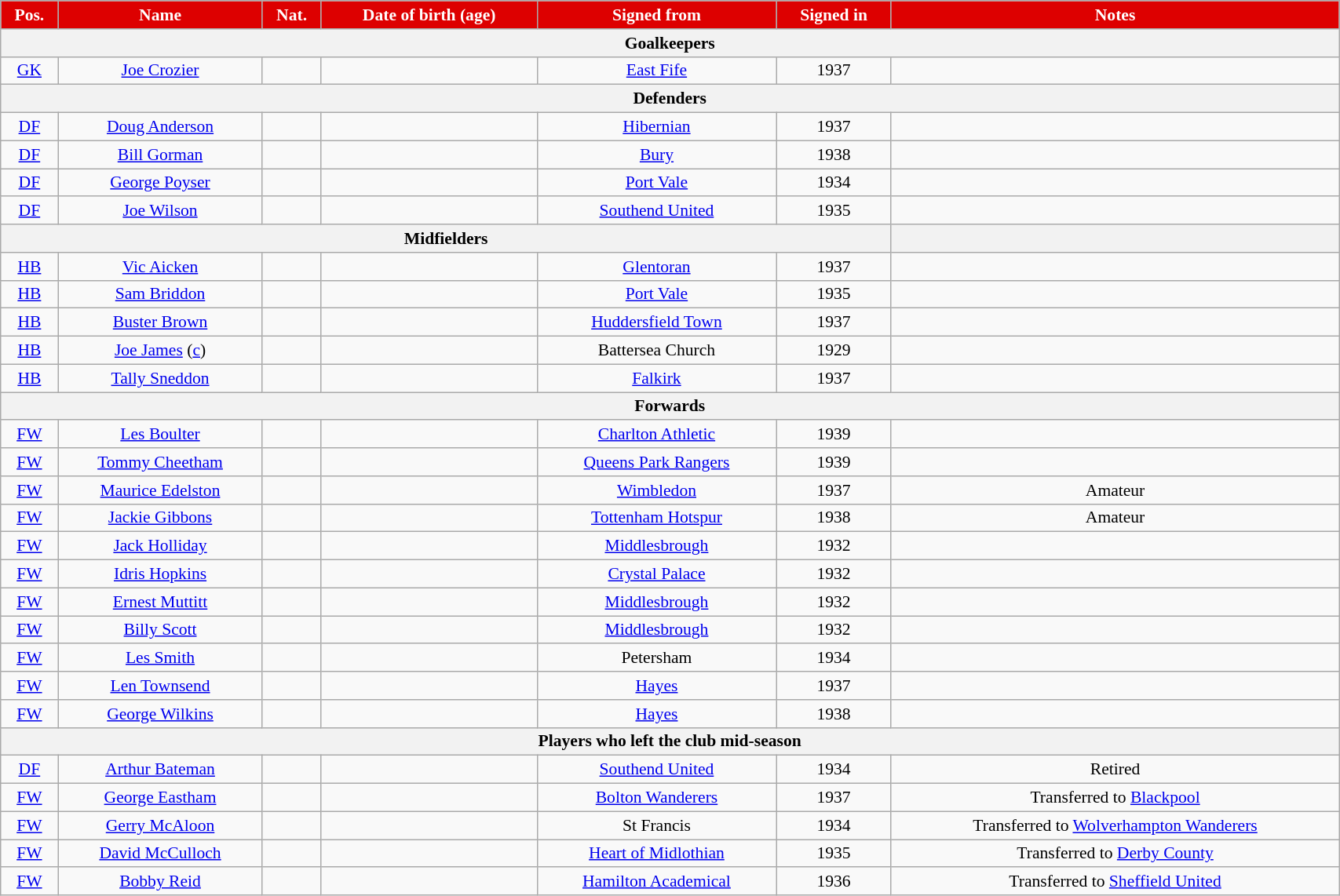<table class="wikitable"  style="text-align:center; font-size:90%; width:90%;">
<tr>
<th style="background:#d00; color:white; text-align:center;">Pos.</th>
<th style="background:#d00; color:white; text-align:center;">Name</th>
<th style="background:#d00; color:white; text-align:center;">Nat.</th>
<th style="background:#d00; color:white; text-align:center;">Date of birth (age)</th>
<th style="background:#d00; color:white; text-align:center;">Signed from</th>
<th style="background:#d00; color:white; text-align:center;">Signed in</th>
<th style="background:#d00; color:white; text-align:center;">Notes</th>
</tr>
<tr>
<th colspan="7">Goalkeepers</th>
</tr>
<tr>
<td><a href='#'>GK</a></td>
<td><a href='#'>Joe Crozier</a></td>
<td></td>
<td></td>
<td><a href='#'>East Fife</a></td>
<td>1937</td>
<td></td>
</tr>
<tr>
<th colspan="7">Defenders</th>
</tr>
<tr>
<td><a href='#'>DF</a></td>
<td><a href='#'>Doug Anderson</a></td>
<td></td>
<td></td>
<td><a href='#'>Hibernian</a></td>
<td>1937</td>
<td></td>
</tr>
<tr>
<td><a href='#'>DF</a></td>
<td><a href='#'>Bill Gorman</a></td>
<td></td>
<td></td>
<td><a href='#'>Bury</a></td>
<td>1938</td>
<td></td>
</tr>
<tr>
<td><a href='#'>DF</a></td>
<td><a href='#'>George Poyser</a></td>
<td></td>
<td></td>
<td><a href='#'>Port Vale</a></td>
<td>1934</td>
<td></td>
</tr>
<tr>
<td><a href='#'>DF</a></td>
<td><a href='#'>Joe Wilson</a></td>
<td></td>
<td></td>
<td><a href='#'>Southend United</a></td>
<td>1935</td>
<td></td>
</tr>
<tr>
<th colspan="6">Midfielders</th>
<th></th>
</tr>
<tr>
<td><a href='#'>HB</a></td>
<td><a href='#'>Vic Aicken</a></td>
<td></td>
<td></td>
<td><a href='#'>Glentoran</a></td>
<td>1937</td>
<td></td>
</tr>
<tr>
<td><a href='#'>HB</a></td>
<td><a href='#'>Sam Briddon</a></td>
<td></td>
<td></td>
<td><a href='#'>Port Vale</a></td>
<td>1935</td>
<td></td>
</tr>
<tr>
<td><a href='#'>HB</a></td>
<td><a href='#'>Buster Brown</a></td>
<td></td>
<td></td>
<td><a href='#'>Huddersfield Town</a></td>
<td>1937</td>
<td></td>
</tr>
<tr>
<td><a href='#'>HB</a></td>
<td><a href='#'>Joe James</a> (<a href='#'>c</a>)</td>
<td></td>
<td></td>
<td>Battersea Church</td>
<td>1929</td>
<td></td>
</tr>
<tr>
<td><a href='#'>HB</a></td>
<td><a href='#'>Tally Sneddon</a></td>
<td></td>
<td></td>
<td><a href='#'>Falkirk</a></td>
<td>1937</td>
<td></td>
</tr>
<tr>
<th colspan="7">Forwards</th>
</tr>
<tr>
<td><a href='#'>FW</a></td>
<td><a href='#'>Les Boulter</a></td>
<td></td>
<td></td>
<td><a href='#'>Charlton Athletic</a></td>
<td>1939</td>
<td></td>
</tr>
<tr>
<td><a href='#'>FW</a></td>
<td><a href='#'>Tommy Cheetham</a></td>
<td></td>
<td></td>
<td><a href='#'>Queens Park Rangers</a></td>
<td>1939</td>
<td></td>
</tr>
<tr>
<td><a href='#'>FW</a></td>
<td><a href='#'>Maurice Edelston</a></td>
<td></td>
<td></td>
<td><a href='#'>Wimbledon</a></td>
<td>1937</td>
<td>Amateur</td>
</tr>
<tr>
<td><a href='#'>FW</a></td>
<td><a href='#'>Jackie Gibbons</a></td>
<td></td>
<td></td>
<td><a href='#'>Tottenham Hotspur</a></td>
<td>1938</td>
<td>Amateur</td>
</tr>
<tr>
<td><a href='#'>FW</a></td>
<td><a href='#'>Jack Holliday</a></td>
<td></td>
<td></td>
<td><a href='#'>Middlesbrough</a></td>
<td>1932</td>
<td></td>
</tr>
<tr>
<td><a href='#'>FW</a></td>
<td><a href='#'>Idris Hopkins</a></td>
<td></td>
<td></td>
<td><a href='#'>Crystal Palace</a></td>
<td>1932</td>
<td></td>
</tr>
<tr>
<td><a href='#'>FW</a></td>
<td><a href='#'>Ernest Muttitt</a></td>
<td></td>
<td></td>
<td><a href='#'>Middlesbrough</a></td>
<td>1932</td>
<td></td>
</tr>
<tr>
<td><a href='#'>FW</a></td>
<td><a href='#'>Billy Scott</a></td>
<td></td>
<td></td>
<td><a href='#'>Middlesbrough</a></td>
<td>1932</td>
<td></td>
</tr>
<tr>
<td><a href='#'>FW</a></td>
<td><a href='#'>Les Smith</a></td>
<td></td>
<td></td>
<td>Petersham</td>
<td>1934</td>
<td></td>
</tr>
<tr>
<td><a href='#'>FW</a></td>
<td><a href='#'>Len Townsend</a></td>
<td></td>
<td></td>
<td><a href='#'>Hayes</a></td>
<td>1937</td>
<td></td>
</tr>
<tr>
<td><a href='#'>FW</a></td>
<td><a href='#'>George Wilkins</a></td>
<td></td>
<td></td>
<td><a href='#'>Hayes</a></td>
<td>1938</td>
<td></td>
</tr>
<tr>
<th colspan="7">Players who left the club mid-season</th>
</tr>
<tr>
<td><a href='#'>DF</a></td>
<td><a href='#'>Arthur Bateman</a></td>
<td></td>
<td></td>
<td><a href='#'>Southend United</a></td>
<td>1934</td>
<td>Retired</td>
</tr>
<tr>
<td><a href='#'>FW</a></td>
<td><a href='#'>George Eastham</a></td>
<td></td>
<td></td>
<td><a href='#'>Bolton Wanderers</a></td>
<td>1937</td>
<td>Transferred to <a href='#'>Blackpool</a></td>
</tr>
<tr>
<td><a href='#'>FW</a></td>
<td><a href='#'>Gerry McAloon</a></td>
<td></td>
<td></td>
<td>St Francis</td>
<td>1934</td>
<td>Transferred to <a href='#'>Wolverhampton Wanderers</a></td>
</tr>
<tr>
<td><a href='#'>FW</a></td>
<td><a href='#'>David McCulloch</a></td>
<td></td>
<td></td>
<td><a href='#'>Heart of Midlothian</a></td>
<td>1935</td>
<td>Transferred to <a href='#'>Derby County</a></td>
</tr>
<tr>
<td><a href='#'>FW</a></td>
<td><a href='#'>Bobby Reid</a></td>
<td></td>
<td></td>
<td><a href='#'>Hamilton Academical</a></td>
<td>1936</td>
<td>Transferred to <a href='#'>Sheffield United</a></td>
</tr>
</table>
